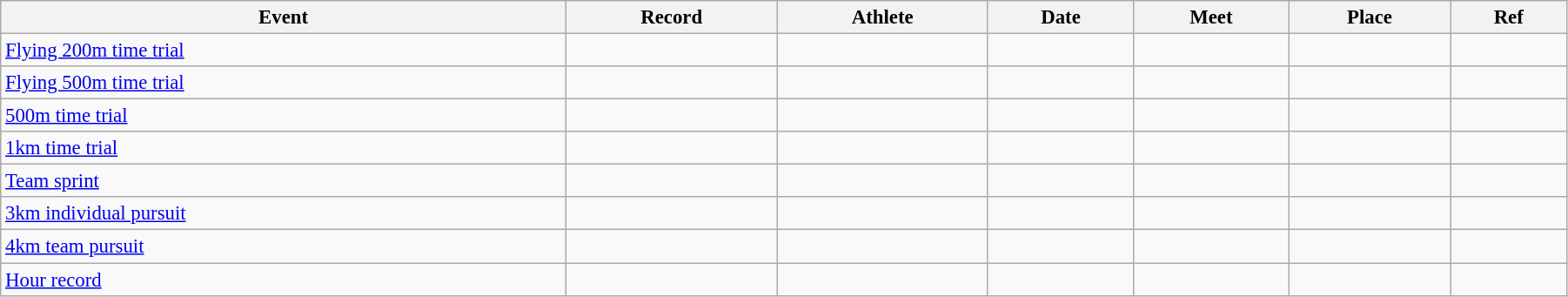<table class="wikitable" style="font-size:95%; width: 95%;">
<tr>
<th>Event</th>
<th>Record</th>
<th>Athlete</th>
<th>Date</th>
<th>Meet</th>
<th>Place</th>
<th>Ref</th>
</tr>
<tr>
<td><a href='#'>Flying 200m time trial</a></td>
<td></td>
<td></td>
<td></td>
<td></td>
<td></td>
<td></td>
</tr>
<tr>
<td><a href='#'>Flying 500m time trial</a></td>
<td></td>
<td></td>
<td></td>
<td></td>
<td></td>
<td></td>
</tr>
<tr>
<td><a href='#'>500m time trial</a></td>
<td></td>
<td></td>
<td></td>
<td></td>
<td></td>
<td></td>
</tr>
<tr>
<td><a href='#'>1km time trial</a></td>
<td></td>
<td></td>
<td></td>
<td></td>
<td></td>
<td></td>
</tr>
<tr>
<td><a href='#'>Team sprint</a></td>
<td></td>
<td></td>
<td></td>
<td></td>
<td></td>
<td></td>
</tr>
<tr>
<td><a href='#'>3km individual pursuit</a></td>
<td></td>
<td></td>
<td></td>
<td></td>
<td></td>
<td></td>
</tr>
<tr>
<td><a href='#'>4km team pursuit</a></td>
<td></td>
<td></td>
<td></td>
<td></td>
<td></td>
<td></td>
</tr>
<tr>
<td><a href='#'>Hour record</a></td>
<td></td>
<td></td>
<td></td>
<td></td>
<td></td>
<td></td>
</tr>
</table>
